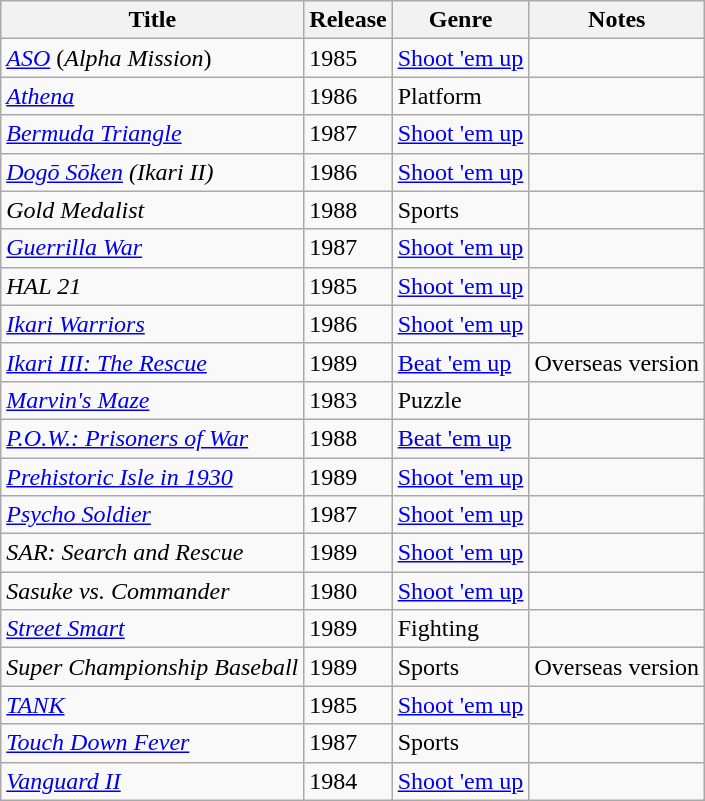<table class="wikitable sortable">
<tr>
<th scope="col">Title</th>
<th scope="col">Release</th>
<th scope="col">Genre</th>
<th scope="col" class="unsortable">Notes</th>
</tr>
<tr>
<td><em><a href='#'>ASO</a></em> (<em>Alpha Mission</em>)</td>
<td>1985</td>
<td><a href='#'>Shoot 'em up</a></td>
<td></td>
</tr>
<tr>
<td><em><a href='#'>Athena</a></em></td>
<td>1986</td>
<td>Platform</td>
<td></td>
</tr>
<tr>
<td><em><a href='#'>Bermuda Triangle</a></em></td>
<td>1987</td>
<td><a href='#'>Shoot 'em up</a></td>
<td></td>
</tr>
<tr>
<td><em><a href='#'>Dogō Sōken</a></em> <em>(Ikari II)</em></td>
<td>1986</td>
<td><a href='#'>Shoot 'em up</a></td>
<td></td>
</tr>
<tr>
<td><em>Gold Medalist</em></td>
<td>1988</td>
<td>Sports</td>
<td></td>
</tr>
<tr>
<td><em><a href='#'>Guerrilla War</a></em></td>
<td>1987</td>
<td><a href='#'>Shoot 'em up</a></td>
<td></td>
</tr>
<tr>
<td><em>HAL 21</em></td>
<td>1985</td>
<td><a href='#'>Shoot 'em up</a></td>
<td></td>
</tr>
<tr>
<td><em><a href='#'>Ikari Warriors</a></em></td>
<td>1986</td>
<td><a href='#'>Shoot 'em up</a></td>
<td></td>
</tr>
<tr>
<td><em><a href='#'>Ikari III: The Rescue</a></em></td>
<td>1989</td>
<td><a href='#'>Beat 'em up</a></td>
<td>Overseas version</td>
</tr>
<tr>
<td><em><a href='#'>Marvin's Maze</a></em></td>
<td>1983</td>
<td>Puzzle</td>
<td></td>
</tr>
<tr>
<td><em><a href='#'>P.O.W.: Prisoners of War</a></em></td>
<td>1988</td>
<td><a href='#'>Beat 'em up</a></td>
<td></td>
</tr>
<tr>
<td><em><a href='#'>Prehistoric Isle in 1930</a></em></td>
<td>1989</td>
<td><a href='#'>Shoot 'em up</a></td>
<td></td>
</tr>
<tr>
<td><em><a href='#'>Psycho Soldier</a></em></td>
<td>1987</td>
<td><a href='#'>Shoot 'em up</a></td>
<td></td>
</tr>
<tr>
<td><em>SAR: Search and Rescue</em></td>
<td>1989</td>
<td><a href='#'>Shoot 'em up</a></td>
<td></td>
</tr>
<tr>
<td><em>Sasuke vs. Commander</em></td>
<td>1980</td>
<td><a href='#'>Shoot 'em up</a></td>
<td></td>
</tr>
<tr>
<td><em><a href='#'>Street Smart</a></em></td>
<td>1989</td>
<td>Fighting</td>
<td></td>
</tr>
<tr>
<td><em>Super Championship Baseball</em></td>
<td>1989</td>
<td>Sports</td>
<td>Overseas version</td>
</tr>
<tr>
<td><em><a href='#'>TANK</a></em></td>
<td>1985</td>
<td><a href='#'>Shoot 'em up</a></td>
<td></td>
</tr>
<tr>
<td><em><a href='#'>Touch Down Fever</a></em></td>
<td>1987</td>
<td>Sports</td>
<td></td>
</tr>
<tr>
<td><em><a href='#'>Vanguard II</a></em></td>
<td>1984</td>
<td><a href='#'>Shoot 'em up</a></td>
<td></td>
</tr>
</table>
